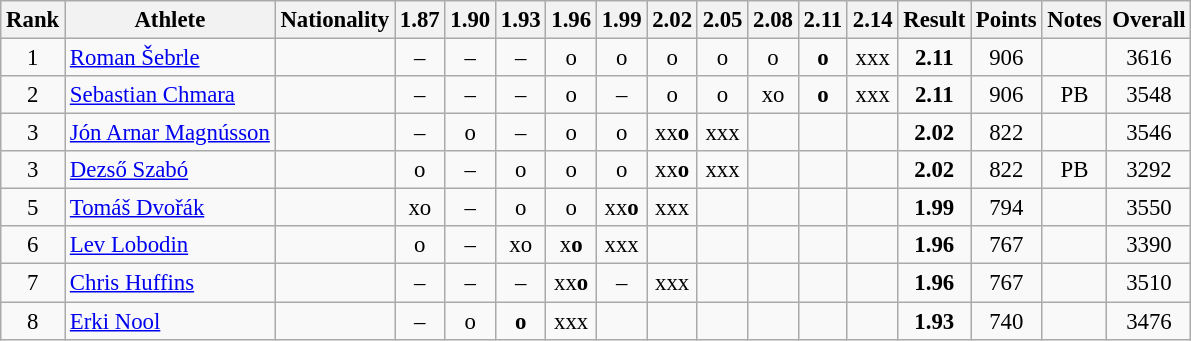<table class="wikitable sortable" style="text-align:center;font-size:95%">
<tr>
<th>Rank</th>
<th>Athlete</th>
<th>Nationality</th>
<th>1.87</th>
<th>1.90</th>
<th>1.93</th>
<th>1.96</th>
<th>1.99</th>
<th>2.02</th>
<th>2.05</th>
<th>2.08</th>
<th>2.11</th>
<th>2.14</th>
<th>Result</th>
<th>Points</th>
<th>Notes</th>
<th>Overall</th>
</tr>
<tr>
<td>1</td>
<td align="left"><a href='#'>Roman Šebrle</a></td>
<td align=left></td>
<td>–</td>
<td>–</td>
<td>–</td>
<td>o</td>
<td>o</td>
<td>o</td>
<td>o</td>
<td>o</td>
<td><strong>o</strong></td>
<td>xxx</td>
<td><strong>2.11</strong></td>
<td>906</td>
<td></td>
<td>3616</td>
</tr>
<tr>
<td>2</td>
<td align="left"><a href='#'>Sebastian Chmara</a></td>
<td align=left></td>
<td>–</td>
<td>–</td>
<td>–</td>
<td>o</td>
<td>–</td>
<td>o</td>
<td>o</td>
<td>xo</td>
<td><strong>o</strong></td>
<td>xxx</td>
<td><strong>2.11</strong></td>
<td>906</td>
<td>PB</td>
<td>3548</td>
</tr>
<tr>
<td>3</td>
<td align="left"><a href='#'>Jón Arnar Magnússon</a></td>
<td align=left></td>
<td>–</td>
<td>o</td>
<td>–</td>
<td>o</td>
<td>o</td>
<td>xx<strong>o</strong></td>
<td>xxx</td>
<td></td>
<td></td>
<td></td>
<td><strong>2.02</strong></td>
<td>822</td>
<td></td>
<td>3546</td>
</tr>
<tr>
<td>3</td>
<td align="left"><a href='#'>Dezső Szabó</a></td>
<td align=left></td>
<td>o</td>
<td>–</td>
<td>o</td>
<td>o</td>
<td>o</td>
<td>xx<strong>o</strong></td>
<td>xxx</td>
<td></td>
<td></td>
<td></td>
<td><strong>2.02</strong></td>
<td>822</td>
<td>PB</td>
<td>3292</td>
</tr>
<tr>
<td>5</td>
<td align="left"><a href='#'>Tomáš Dvořák</a></td>
<td align=left></td>
<td>xo</td>
<td>–</td>
<td>o</td>
<td>o</td>
<td>xx<strong>o</strong></td>
<td>xxx</td>
<td></td>
<td></td>
<td></td>
<td></td>
<td><strong>1.99</strong></td>
<td>794</td>
<td></td>
<td>3550</td>
</tr>
<tr>
<td>6</td>
<td align="left"><a href='#'>Lev Lobodin</a></td>
<td align=left></td>
<td>o</td>
<td>–</td>
<td>xo</td>
<td>x<strong>o</strong></td>
<td>xxx</td>
<td></td>
<td></td>
<td></td>
<td></td>
<td></td>
<td><strong>1.96</strong></td>
<td>767</td>
<td></td>
<td>3390</td>
</tr>
<tr>
<td>7</td>
<td align="left"><a href='#'>Chris Huffins</a></td>
<td align=left></td>
<td>–</td>
<td>–</td>
<td>–</td>
<td>xx<strong>o</strong></td>
<td>–</td>
<td>xxx</td>
<td></td>
<td></td>
<td></td>
<td></td>
<td><strong>1.96</strong></td>
<td>767</td>
<td></td>
<td>3510</td>
</tr>
<tr>
<td>8</td>
<td align="left"><a href='#'>Erki Nool</a></td>
<td align=left></td>
<td>–</td>
<td>o</td>
<td><strong>o</strong></td>
<td>xxx</td>
<td></td>
<td></td>
<td></td>
<td></td>
<td></td>
<td></td>
<td><strong>1.93</strong></td>
<td>740</td>
<td></td>
<td>3476</td>
</tr>
</table>
